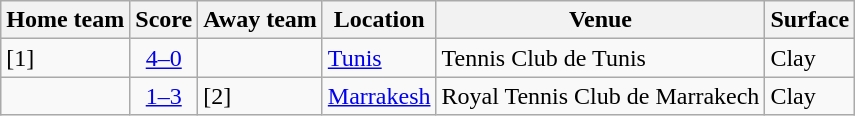<table class="wikitable">
<tr>
<th>Home team</th>
<th>Score</th>
<th>Away team</th>
<th>Location</th>
<th>Venue</th>
<th>Surface</th>
</tr>
<tr>
<td><strong></strong> [1]</td>
<td style="text-align:center;"><a href='#'>4–0</a></td>
<td></td>
<td><a href='#'>Tunis</a></td>
<td>Tennis Club de Tunis</td>
<td>Clay</td>
</tr>
<tr>
<td></td>
<td style="text-align:center;"><a href='#'>1–3</a></td>
<td><strong></strong> [2]</td>
<td><a href='#'>Marrakesh</a></td>
<td>Royal Tennis Club de Marrakech</td>
<td>Clay</td>
</tr>
</table>
